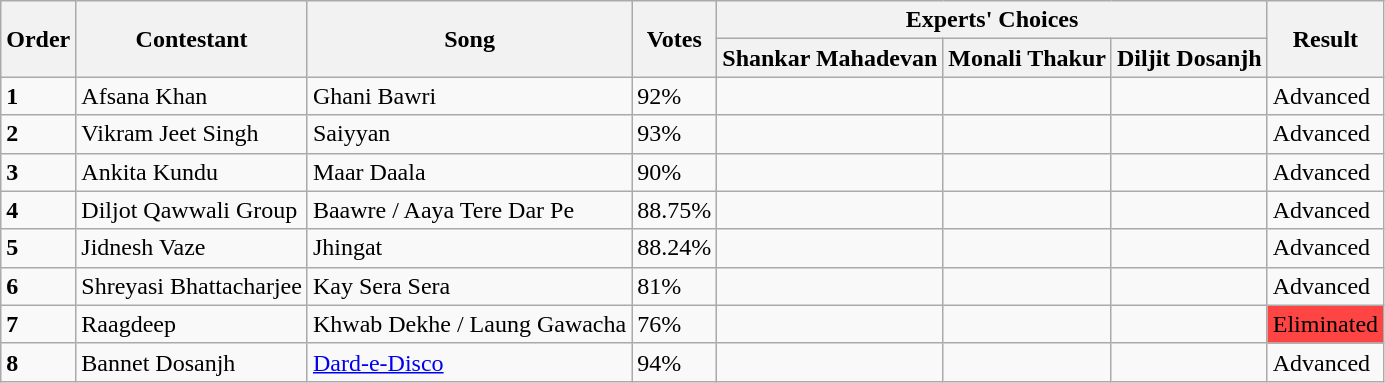<table class="wikitable sortable mw-collapsible">
<tr>
<th rowspan="2">Order</th>
<th rowspan="2">Contestant</th>
<th rowspan="2">Song</th>
<th rowspan="2">Votes</th>
<th colspan="3">Experts' Choices</th>
<th rowspan="2">Result</th>
</tr>
<tr>
<th>Shankar Mahadevan</th>
<th>Monali Thakur</th>
<th>Diljit Dosanjh</th>
</tr>
<tr>
<td><strong>1</strong></td>
<td>Afsana Khan</td>
<td>Ghani Bawri</td>
<td>92%</td>
<td></td>
<td></td>
<td></td>
<td>Advanced</td>
</tr>
<tr>
<td><strong>2</strong></td>
<td>Vikram Jeet Singh</td>
<td>Saiyyan</td>
<td>93%</td>
<td></td>
<td></td>
<td></td>
<td>Advanced</td>
</tr>
<tr>
<td><strong>3</strong></td>
<td>Ankita Kundu</td>
<td>Maar Daala</td>
<td>90%</td>
<td></td>
<td></td>
<td></td>
<td>Advanced</td>
</tr>
<tr>
<td><strong>4</strong></td>
<td>Diljot Qawwali Group</td>
<td>Baawre / Aaya Tere Dar Pe</td>
<td>88.75%</td>
<td></td>
<td></td>
<td></td>
<td>Advanced</td>
</tr>
<tr>
<td><strong>5</strong></td>
<td>Jidnesh Vaze</td>
<td>Jhingat</td>
<td>88.24%</td>
<td></td>
<td></td>
<td></td>
<td>Advanced</td>
</tr>
<tr>
<td><strong>6</strong></td>
<td>Shreyasi Bhattacharjee</td>
<td>Kay Sera Sera</td>
<td>81%</td>
<td></td>
<td></td>
<td></td>
<td>Advanced</td>
</tr>
<tr>
<td><strong>7</strong></td>
<td>Raagdeep</td>
<td>Khwab Dekhe / Laung Gawacha</td>
<td>76%</td>
<td></td>
<td></td>
<td></td>
<td bgcolor="#ff4444">Eliminated</td>
</tr>
<tr>
<td><strong>8</strong></td>
<td>Bannet Dosanjh</td>
<td><a href='#'>Dard-e-Disco</a></td>
<td>94%</td>
<td></td>
<td></td>
<td></td>
<td>Advanced</td>
</tr>
</table>
